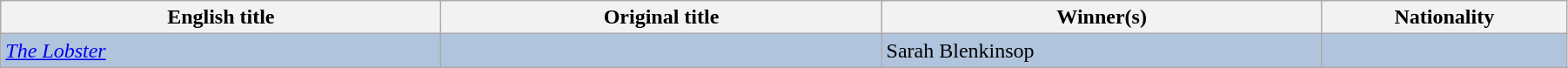<table class="wikitable" width="95%" cellpadding="5">
<tr>
<th width="18%">English title</th>
<th width="18%">Original title</th>
<th width="18%">Winner(s)</th>
<th width="10%">Nationality</th>
</tr>
<tr style="background:#B0C4DE;">
<td><em><a href='#'>The Lobster</a></em></td>
<td></td>
<td>Sarah Blenkinsop</td>
<td></td>
</tr>
<tr>
</tr>
</table>
